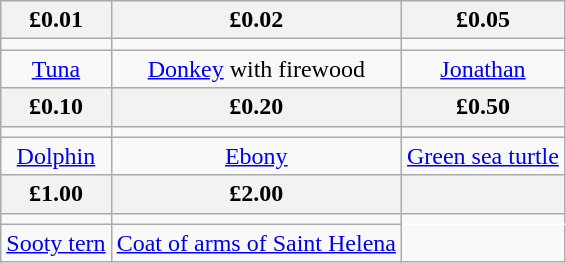<table class="wikitable" style="text-align:center;">
<tr style="background:#efefef;">
<th>£0.01</th>
<th>£0.02</th>
<th>£0.05</th>
</tr>
<tr>
<td></td>
<td></td>
<td></td>
</tr>
<tr>
<td><a href='#'>Tuna</a></td>
<td><a href='#'>Donkey</a> with firewood</td>
<td><a href='#'>Jonathan</a></td>
</tr>
<tr style="background:#efefef;">
<th>£0.10</th>
<th>£0.20</th>
<th>£0.50</th>
</tr>
<tr>
<td></td>
<td></td>
<td></td>
</tr>
<tr>
<td><a href='#'>Dolphin</a></td>
<td><a href='#'>Ebony</a></td>
<td><a href='#'>Green sea turtle</a></td>
</tr>
<tr style="background:#efefef;">
<th>£1.00</th>
<th>£2.00</th>
<th></th>
</tr>
<tr>
<td></td>
<td></td>
<td style="border-bottom:1px solid white;"></td>
</tr>
<tr>
<td><a href='#'>Sooty tern</a></td>
<td><a href='#'>Coat of arms of Saint Helena</a></td>
<td style="border-top:1px solid white;"> </td>
</tr>
</table>
